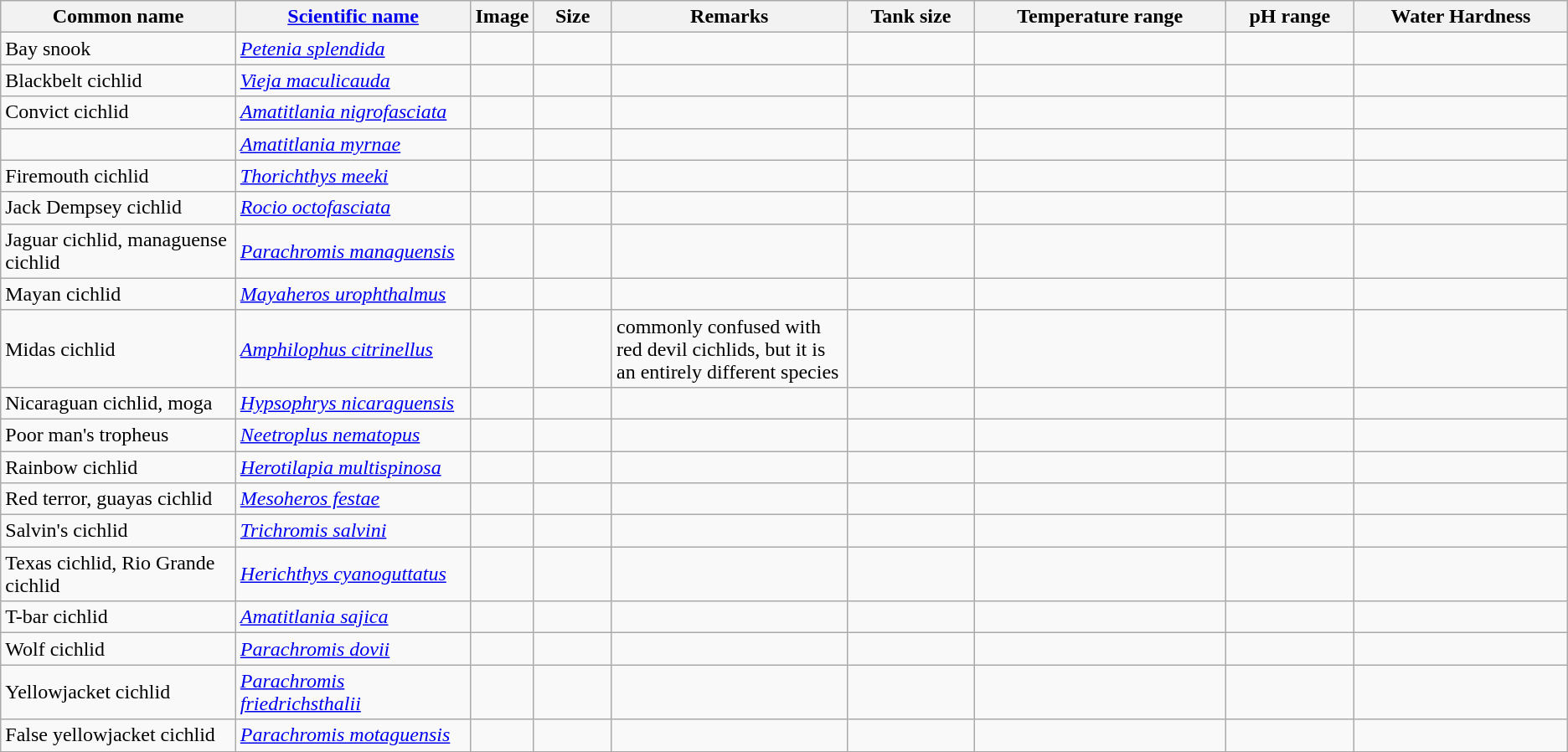<table class="wikitable sortable">
<tr>
<th width="15%">Common name</th>
<th width="15%"><a href='#'>Scientific name</a></th>
<th width="1%">Image</th>
<th width="5%">Size</th>
<th width="15%">Remarks</th>
<th>Tank size</th>
<th class="unsortable">Temperature range</th>
<th class="unsortable">pH range</th>
<th>Water Hardness</th>
</tr>
<tr>
<td>Bay snook</td>
<td><em><a href='#'>Petenia splendida</a></em></td>
<td align="center"></td>
<td align="center"></td>
<td></td>
<td></td>
<td></td>
<td></td>
<td></td>
</tr>
<tr>
<td>Blackbelt cichlid</td>
<td><em><a href='#'>Vieja maculicauda</a></em></td>
<td align="center"></td>
<td align="center"></td>
<td></td>
<td></td>
<td></td>
<td></td>
<td></td>
</tr>
<tr>
<td>Convict cichlid</td>
<td><em><a href='#'>Amatitlania nigrofasciata</a></em></td>
<td align="center"></td>
<td align="center"></td>
<td></td>
<td></td>
<td></td>
<td></td>
<td></td>
</tr>
<tr>
<td></td>
<td><em><a href='#'>Amatitlania myrnae</a></em></td>
<td align="center"></td>
<td align="center"></td>
<td></td>
<td></td>
<td></td>
<td></td>
<td></td>
</tr>
<tr>
<td>Firemouth cichlid</td>
<td><em><a href='#'>Thorichthys meeki</a></em></td>
<td align="center"></td>
<td align="center"></td>
<td></td>
<td></td>
<td></td>
<td></td>
<td></td>
</tr>
<tr>
<td>Jack Dempsey cichlid</td>
<td><em><a href='#'>Rocio octofasciata</a></em></td>
<td align="intermetidet"></td>
<td align="center"></td>
<td></td>
<td></td>
<td></td>
<td></td>
<td></td>
</tr>
<tr>
<td>Jaguar cichlid, managuense cichlid</td>
<td><em><a href='#'>Parachromis managuensis</a></em></td>
<td align="center"></td>
<td align="center"></td>
<td></td>
<td></td>
<td></td>
<td></td>
<td></td>
</tr>
<tr>
<td>Mayan cichlid</td>
<td><em><a href='#'>Mayaheros urophthalmus</a></em></td>
<td align="center"></td>
<td align="center"></td>
<td></td>
<td></td>
<td></td>
<td></td>
<td></td>
</tr>
<tr>
<td>Midas cichlid</td>
<td><em><a href='#'>Amphilophus citrinellus</a></em></td>
<td align="center"></td>
<td align="center"></td>
<td>commonly confused with red devil cichlids, but it is an entirely different species </td>
<td></td>
<td></td>
<td></td>
<td></td>
</tr>
<tr>
<td>Nicaraguan cichlid, moga</td>
<td><em><a href='#'>Hypsophrys nicaraguensis</a></em></td>
<td align="center"></td>
<td align="center"></td>
<td></td>
<td></td>
<td></td>
<td></td>
<td></td>
</tr>
<tr>
<td>Poor man's tropheus</td>
<td><em><a href='#'>Neetroplus nematopus</a></em></td>
<td align="center"></td>
<td align="center"></td>
<td></td>
<td></td>
<td></td>
<td></td>
<td></td>
</tr>
<tr>
<td>Rainbow cichlid</td>
<td><em><a href='#'>Herotilapia multispinosa</a></em></td>
<td align="center"></td>
<td align="center"></td>
<td></td>
<td></td>
<td></td>
<td></td>
<td></td>
</tr>
<tr>
<td>Red terror, guayas cichlid</td>
<td><em><a href='#'>Mesoheros festae</a></em></td>
<td align="center"></td>
<td align="center"></td>
<td></td>
<td></td>
<td></td>
<td></td>
<td></td>
</tr>
<tr>
<td>Salvin's cichlid</td>
<td><em><a href='#'>Trichromis salvini</a></em></td>
<td align="center"></td>
<td align="center"></td>
<td></td>
<td></td>
<td></td>
<td></td>
<td></td>
</tr>
<tr>
<td>Texas cichlid, Rio Grande cichlid</td>
<td><em><a href='#'>Herichthys cyanoguttatus</a></em></td>
<td align="center"></td>
<td align="center"></td>
<td></td>
<td></td>
<td></td>
<td></td>
<td></td>
</tr>
<tr>
<td>T-bar cichlid</td>
<td><em><a href='#'>Amatitlania sajica</a></em></td>
<td align="center"></td>
<td align="center"></td>
<td></td>
<td></td>
<td></td>
<td></td>
<td></td>
</tr>
<tr>
<td>Wolf cichlid</td>
<td><em><a href='#'>Parachromis dovii</a></em></td>
<td align="center"></td>
<td align="center"></td>
<td></td>
<td></td>
<td></td>
<td></td>
<td></td>
</tr>
<tr>
<td>Yellowjacket cichlid</td>
<td><em><a href='#'>Parachromis friedrichsthalii</a></em></td>
<td align="center"></td>
<td align="center"></td>
<td></td>
<td></td>
<td></td>
<td></td>
<td></td>
</tr>
<tr>
<td>False yellowjacket cichlid</td>
<td><em><a href='#'>Parachromis motaguensis</a></em></td>
<td align="center"></td>
<td align="center"></td>
<td></td>
<td></td>
<td></td>
<td></td>
<td></td>
</tr>
</table>
